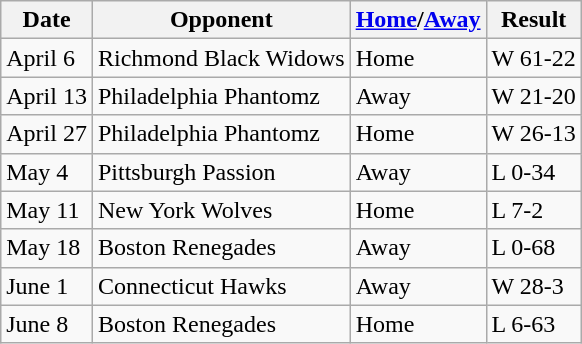<table class="wikitable">
<tr>
<th>Date</th>
<th>Opponent</th>
<th><a href='#'>Home</a>/<a href='#'>Away</a></th>
<th>Result</th>
</tr>
<tr>
<td>April 6</td>
<td>Richmond Black Widows</td>
<td>Home</td>
<td>W 61-22</td>
</tr>
<tr>
<td>April 13</td>
<td>Philadelphia Phantomz</td>
<td>Away</td>
<td>W 21-20</td>
</tr>
<tr>
<td>April 27</td>
<td>Philadelphia Phantomz</td>
<td>Home</td>
<td>W 26-13</td>
</tr>
<tr>
<td>May 4</td>
<td>Pittsburgh Passion</td>
<td>Away</td>
<td>L 0-34</td>
</tr>
<tr>
<td>May 11</td>
<td>New York Wolves</td>
<td>Home</td>
<td>L 7-2</td>
</tr>
<tr>
<td>May 18</td>
<td>Boston Renegades</td>
<td>Away</td>
<td>L 0-68</td>
</tr>
<tr>
<td>June 1</td>
<td>Connecticut Hawks</td>
<td>Away</td>
<td>W 28-3</td>
</tr>
<tr>
<td>June 8</td>
<td>Boston Renegades</td>
<td>Home</td>
<td>L 6-63</td>
</tr>
</table>
